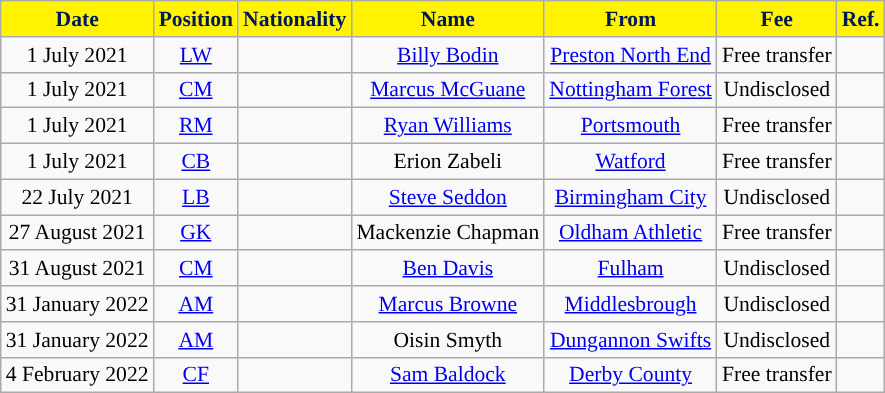<table class="wikitable"  style="text-align:center; font-size:90%; ">
<tr>
<th style="background:#FFF300; color:#001958; ">Date</th>
<th style="background:#FFF300; color:#001958; ">Position</th>
<th style="background:#FFF300; color:#001958; ">Nationality</th>
<th style="background:#FFF300; color:#001958; ">Name</th>
<th style="background:#FFF300; color:#001958; ">From</th>
<th style="background:#FFF300; color:#001958; ">Fee</th>
<th style="background:#FFF300; color:#001958; ">Ref.</th>
</tr>
<tr>
<td>1 July 2021</td>
<td><a href='#'>LW</a></td>
<td></td>
<td><a href='#'>Billy Bodin</a></td>
<td> <a href='#'>Preston North End</a></td>
<td>Free transfer</td>
<td></td>
</tr>
<tr>
<td>1 July 2021</td>
<td><a href='#'>CM</a></td>
<td></td>
<td><a href='#'>Marcus McGuane</a></td>
<td> <a href='#'>Nottingham Forest</a></td>
<td>Undisclosed</td>
<td></td>
</tr>
<tr>
<td>1 July 2021</td>
<td><a href='#'>RM</a></td>
<td></td>
<td><a href='#'>Ryan Williams</a></td>
<td> <a href='#'>Portsmouth</a></td>
<td>Free transfer</td>
<td></td>
</tr>
<tr>
<td>1 July 2021</td>
<td><a href='#'>CB</a></td>
<td></td>
<td>Erion Zabeli</td>
<td> <a href='#'>Watford</a></td>
<td>Free transfer</td>
<td></td>
</tr>
<tr>
<td>22 July 2021</td>
<td><a href='#'>LB</a></td>
<td></td>
<td><a href='#'>Steve Seddon</a></td>
<td> <a href='#'>Birmingham City</a></td>
<td>Undisclosed</td>
<td></td>
</tr>
<tr>
<td>27 August 2021</td>
<td><a href='#'>GK</a></td>
<td></td>
<td>Mackenzie Chapman</td>
<td> <a href='#'>Oldham Athletic</a></td>
<td>Free transfer</td>
<td></td>
</tr>
<tr>
<td>31 August 2021</td>
<td><a href='#'>CM</a></td>
<td></td>
<td><a href='#'>Ben Davis</a></td>
<td> <a href='#'>Fulham</a></td>
<td>Undisclosed</td>
<td></td>
</tr>
<tr>
<td>31 January 2022</td>
<td><a href='#'>AM</a></td>
<td></td>
<td><a href='#'>Marcus Browne</a></td>
<td> <a href='#'>Middlesbrough</a></td>
<td>Undisclosed</td>
<td></td>
</tr>
<tr>
<td>31 January 2022</td>
<td><a href='#'>AM</a></td>
<td></td>
<td>Oisin Smyth</td>
<td> <a href='#'>Dungannon Swifts</a></td>
<td>Undisclosed</td>
<td></td>
</tr>
<tr>
<td>4 February 2022</td>
<td><a href='#'>CF</a></td>
<td></td>
<td><a href='#'>Sam Baldock</a></td>
<td> <a href='#'>Derby County</a></td>
<td>Free transfer</td>
<td></td>
</tr>
</table>
